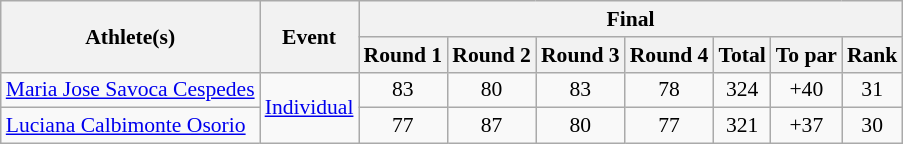<table class="wikitable" border="1" style="font-size:90%;text-align:center">
<tr>
<th rowspan=2>Athlete(s)</th>
<th rowspan=2>Event</th>
<th colspan=7>Final</th>
</tr>
<tr>
<th>Round 1</th>
<th>Round 2</th>
<th>Round 3</th>
<th>Round 4</th>
<th>Total</th>
<th>To par</th>
<th>Rank</th>
</tr>
<tr>
<td align=left><a href='#'>Maria Jose Savoca Cespedes</a></td>
<td align=left rowspan=2><a href='#'>Individual</a></td>
<td>83</td>
<td>80</td>
<td>83</td>
<td>78</td>
<td>324</td>
<td>+40</td>
<td>31</td>
</tr>
<tr>
<td align=left><a href='#'>Luciana Calbimonte Osorio</a></td>
<td>77</td>
<td>87</td>
<td>80</td>
<td>77</td>
<td>321</td>
<td>+37</td>
<td>30</td>
</tr>
</table>
